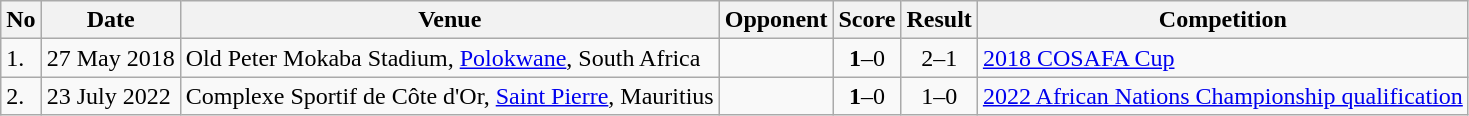<table class="wikitable">
<tr>
<th>No</th>
<th>Date</th>
<th>Venue</th>
<th>Opponent</th>
<th>Score</th>
<th>Result</th>
<th>Competition</th>
</tr>
<tr>
<td>1.</td>
<td>27 May 2018</td>
<td>Old Peter Mokaba Stadium, <a href='#'>Polokwane</a>, South Africa</td>
<td></td>
<td align=center><strong>1</strong>–0</td>
<td align=center>2–1</td>
<td><a href='#'>2018 COSAFA Cup</a></td>
</tr>
<tr>
<td>2.</td>
<td>23 July 2022</td>
<td>Complexe Sportif de Côte d'Or, <a href='#'>Saint Pierre</a>, Mauritius</td>
<td></td>
<td align=center><strong>1</strong>–0</td>
<td align=center>1–0</td>
<td><a href='#'>2022 African Nations Championship qualification</a></td>
</tr>
</table>
